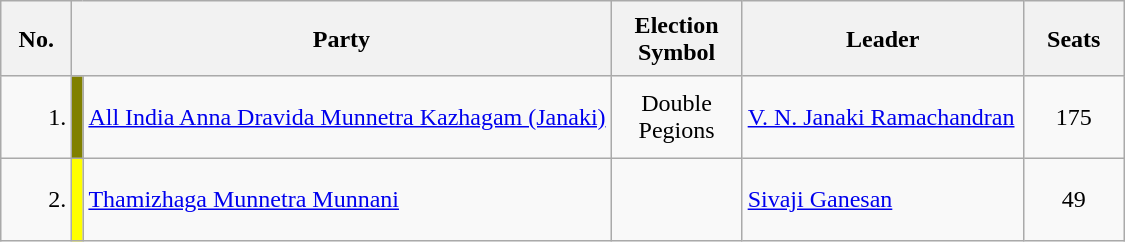<table class="wikitable">
<tr style="height: 50px;">
<th scope="col" style="width:40px;">No.<br></th>
<th scope="col" style="width:300px;"colspan="2">Party</th>
<th scope="col" style="width:80px;">Election Symbol</th>
<th scope="col" style="width:180px;">Leader</th>
<th scope="col" style="width:60px;">Seats</th>
</tr>
<tr style="height: 55px;">
<td style="text-align:right;">1.</td>
<td style="background-color: olive;"></td>
<td><a href='#'>All India Anna Dravida Munnetra Kazhagam (Janaki)</a></td>
<td style="text-align:center;">Double Pegions</td>
<td><a href='#'>V. N. Janaki Ramachandran</a></td>
<td style="text-align:center;">175</td>
</tr>
<tr style="height: 55px;">
<td style="text-align:right;">2.</td>
<td style="background-color:yellow;"></td>
<td><a href='#'>Thamizhaga Munnetra Munnani</a></td>
<td style="text-align:center;"><br></td>
<td><a href='#'>Sivaji Ganesan</a></td>
<td style="text-align:center;">49</td>
</tr>
</table>
